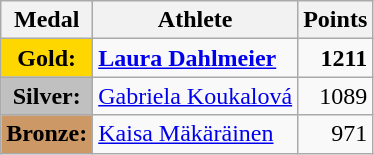<table class="wikitable">
<tr>
<th>Medal</th>
<th>Athlete</th>
<th>Points</th>
</tr>
<tr>
<td style="text-align:center;background-color:gold;"><strong>Gold:</strong></td>
<td> <strong><a href='#'>Laura Dahlmeier</a></strong></td>
<td align="right"><strong>1211</strong></td>
</tr>
<tr>
<td style="text-align:center;background-color:silver;"><strong>Silver:</strong></td>
<td> <a href='#'>Gabriela Koukalová</a></td>
<td align="right">1089</td>
</tr>
<tr>
<td style="text-align:center;background-color:#CC9966;"><strong>Bronze:</strong></td>
<td> <a href='#'>Kaisa Mäkäräinen</a></td>
<td align="right">971</td>
</tr>
</table>
